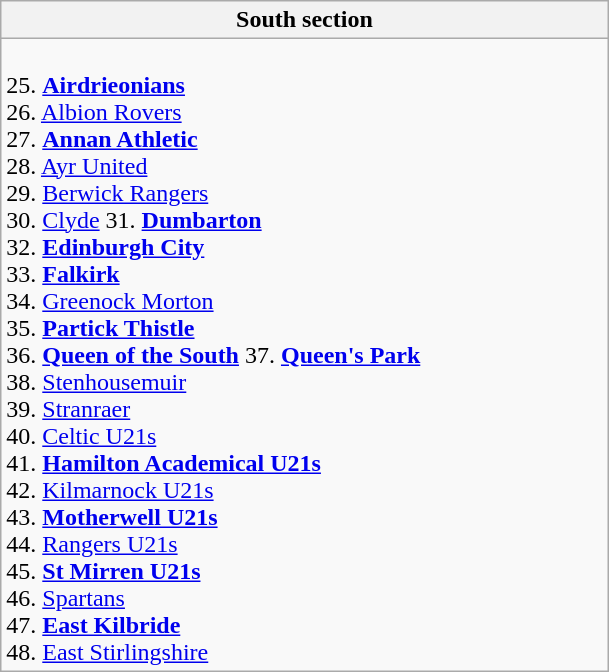<table class="wikitable">
<tr>
<th style="width:70%;">South section</th>
</tr>
<tr>
<td valign=top><br>

25. <strong><a href='#'>Airdrieonians</a></strong><br>
26. <a href='#'>Albion Rovers</a><br>
27. <strong><a href='#'>Annan Athletic</a></strong><br>
28. <a href='#'>Ayr United</a><br>
29. <a href='#'>Berwick Rangers</a><br>
30. <a href='#'>Clyde</a>

31. <strong><a href='#'>Dumbarton</a></strong><br>
32. <strong><a href='#'>Edinburgh City</a></strong><br>
33. <strong><a href='#'>Falkirk</a></strong><br>
34. <a href='#'>Greenock Morton</a><br>
35. <strong><a href='#'>Partick Thistle</a></strong><br>
36. <strong><a href='#'>Queen of the South</a></strong>

37. <strong><a href='#'>Queen's Park</a></strong><br>
38. <a href='#'>Stenhousemuir</a><br>
39. <a href='#'>Stranraer</a><br>
40. <a href='#'>Celtic U21s</a><br>
41. <strong><a href='#'>Hamilton Academical U21s</a></strong><br>
42. <a href='#'>Kilmarnock U21s</a><br>

43. <strong><a href='#'>Motherwell U21s</a></strong><br>
44. <a href='#'>Rangers U21s</a><br>
45. <strong><a href='#'>St Mirren U21s</a></strong><br>
46. <a href='#'>Spartans</a><br>
47. <strong><a href='#'>East Kilbride</a></strong><br>
48. <a href='#'>East Stirlingshire</a>
</td>
</tr>
</table>
